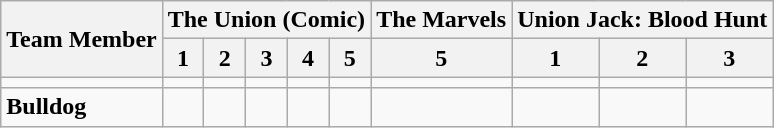<table class="wikitable sortable">
<tr>
<th rowspan="2">Team Member</th>
<th colspan="5">The Union (Comic)</th>
<th>The Marvels</th>
<th colspan="3">Union Jack: Blood Hunt</th>
</tr>
<tr>
<th>1</th>
<th>2</th>
<th>3</th>
<th>4</th>
<th>5</th>
<th>5</th>
<th>1</th>
<th>2</th>
<th>3</th>
</tr>
<tr>
<td></td>
<td></td>
<td></td>
<td></td>
<td></td>
<td></td>
<td></td>
<td></td>
<td></td>
<td></td>
</tr>
<tr>
<td><strong>Bulldog</strong></td>
<td></td>
<td></td>
<td></td>
<td></td>
<td></td>
<td></td>
<td></td>
<td></td>
<td></td>
</tr>
</table>
